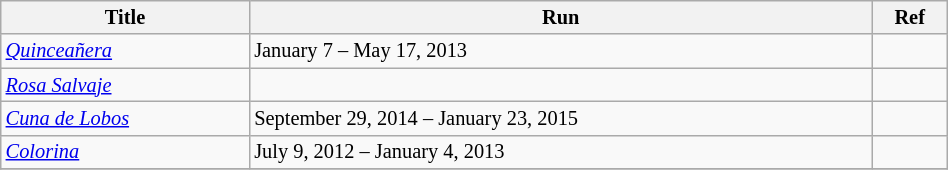<table class="wikitable sortable" style="width:50%; font-size:85%;">
<tr>
<th>Title</th>
<th>Run</th>
<th>Ref</th>
</tr>
<tr>
<td><em><a href='#'>Quinceañera</a></em></td>
<td>January 7 – May 17, 2013</td>
<td></td>
</tr>
<tr>
<td><em><a href='#'>Rosa Salvaje</a></em></td>
<td></td>
<td></td>
</tr>
<tr>
<td><em><a href='#'>Cuna de Lobos</a></em></td>
<td>September 29, 2014 – January 23, 2015</td>
<td></td>
</tr>
<tr>
<td><em><a href='#'>Colorina</a></em></td>
<td>July 9, 2012 – January 4, 2013</td>
<td></td>
</tr>
<tr>
</tr>
</table>
